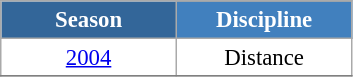<table class="wikitable" style="font-size:95%; text-align:center; border:grey solid 1px; border-collapse:collapse; background:#ffffff;">
<tr style="background-color:#369; color:white;">
<td rowspan="2" colspan="1" style="width:110px"><strong>Season</strong></td>
</tr>
<tr style="background-color:#4180be; color:white;">
<td style="width:110px"><strong>Discipline</strong></td>
</tr>
<tr>
<td align=center><a href='#'>2004</a></td>
<td align=center>Distance</td>
</tr>
<tr>
</tr>
</table>
